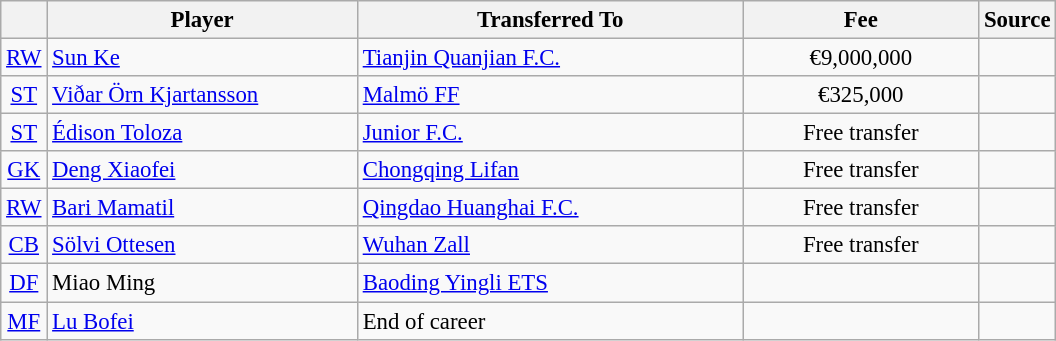<table class="wikitable plainrowheaders sortable" style="font-size:95%">
<tr>
<th></th>
<th scope="col" style="width:200px;"><strong>Player</strong></th>
<th scope="col" style="width:250px;"><strong>Transferred To</strong></th>
<th scope="col" style="width:150px;"><strong>Fee</strong></th>
<th><strong>Source</strong></th>
</tr>
<tr>
<td align=center><a href='#'>RW</a></td>
<td> <a href='#'>Sun Ke</a></td>
<td> <a href='#'>Tianjin Quanjian F.C.</a></td>
<td align=center>€9,000,000</td>
<td align=center></td>
</tr>
<tr>
<td align=center><a href='#'>ST</a></td>
<td> <a href='#'>Viðar Örn Kjartansson</a></td>
<td> <a href='#'>Malmö FF</a></td>
<td align=center>€325,000</td>
<td align=center></td>
</tr>
<tr>
<td align=center><a href='#'>ST</a></td>
<td> <a href='#'>Édison Toloza</a></td>
<td> <a href='#'>Junior F.C.</a></td>
<td align=center>Free transfer</td>
<td></td>
</tr>
<tr>
<td align=center><a href='#'>GK</a></td>
<td> <a href='#'>Deng Xiaofei</a></td>
<td> <a href='#'>Chongqing Lifan</a></td>
<td align=center>Free transfer</td>
<td align=center></td>
</tr>
<tr>
<td align=center><a href='#'>RW</a></td>
<td> <a href='#'>Bari Mamatil</a></td>
<td> <a href='#'>Qingdao Huanghai F.C.</a></td>
<td align=center>Free transfer</td>
<td align=center></td>
</tr>
<tr>
<td align=center><a href='#'>CB</a></td>
<td> <a href='#'>Sölvi Ottesen</a></td>
<td> <a href='#'>Wuhan Zall</a></td>
<td align=center>Free transfer</td>
<td align=center></td>
</tr>
<tr>
<td align=center><a href='#'>DF</a></td>
<td> Miao Ming</td>
<td> <a href='#'>Baoding Yingli ETS</a></td>
<td></td>
<td></td>
</tr>
<tr>
<td align=center><a href='#'>MF</a></td>
<td> <a href='#'>Lu Bofei</a></td>
<td>End of career</td>
<td></td>
<td></td>
</tr>
</table>
